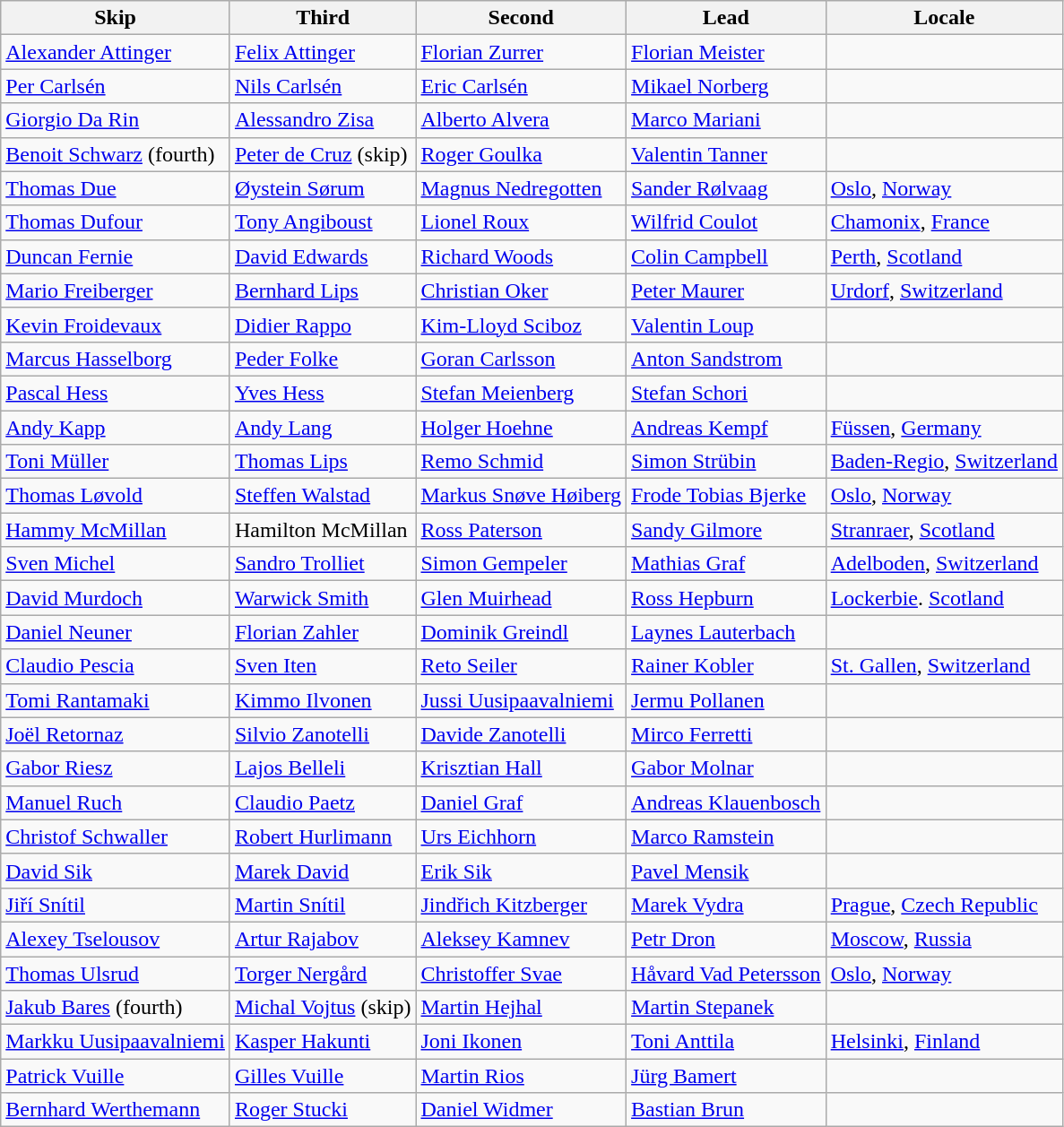<table class="wikitable">
<tr>
<th>Skip</th>
<th>Third</th>
<th>Second</th>
<th>Lead</th>
<th>Locale</th>
</tr>
<tr>
<td><a href='#'>Alexander Attinger</a></td>
<td><a href='#'>Felix Attinger</a></td>
<td><a href='#'>Florian Zurrer</a></td>
<td><a href='#'>Florian Meister</a></td>
<td></td>
</tr>
<tr>
<td><a href='#'>Per Carlsén</a></td>
<td><a href='#'>Nils Carlsén</a></td>
<td><a href='#'>Eric Carlsén</a></td>
<td><a href='#'>Mikael Norberg</a></td>
<td></td>
</tr>
<tr>
<td><a href='#'>Giorgio Da Rin</a></td>
<td><a href='#'>Alessandro Zisa</a></td>
<td><a href='#'>Alberto Alvera</a></td>
<td><a href='#'>Marco Mariani</a></td>
<td></td>
</tr>
<tr>
<td><a href='#'>Benoit Schwarz</a> (fourth)</td>
<td><a href='#'>Peter de Cruz</a> (skip)</td>
<td><a href='#'>Roger Goulka</a></td>
<td><a href='#'>Valentin Tanner</a></td>
<td></td>
</tr>
<tr>
<td><a href='#'>Thomas Due</a></td>
<td><a href='#'>Øystein Sørum</a></td>
<td><a href='#'>Magnus Nedregotten</a></td>
<td><a href='#'>Sander Rølvaag</a></td>
<td> <a href='#'>Oslo</a>, <a href='#'>Norway</a></td>
</tr>
<tr>
<td><a href='#'>Thomas Dufour</a></td>
<td><a href='#'>Tony Angiboust</a></td>
<td><a href='#'>Lionel Roux</a></td>
<td><a href='#'>Wilfrid Coulot</a></td>
<td> <a href='#'>Chamonix</a>, <a href='#'>France</a></td>
</tr>
<tr>
<td><a href='#'>Duncan Fernie</a></td>
<td><a href='#'>David Edwards</a></td>
<td><a href='#'>Richard Woods</a></td>
<td><a href='#'>Colin Campbell</a></td>
<td> <a href='#'>Perth</a>, <a href='#'>Scotland</a></td>
</tr>
<tr>
<td><a href='#'>Mario Freiberger</a></td>
<td><a href='#'>Bernhard Lips</a></td>
<td><a href='#'>Christian Oker</a></td>
<td><a href='#'>Peter Maurer</a></td>
<td> <a href='#'>Urdorf</a>, <a href='#'>Switzerland</a></td>
</tr>
<tr>
<td><a href='#'>Kevin Froidevaux</a></td>
<td><a href='#'>Didier Rappo</a></td>
<td><a href='#'>Kim-Lloyd Sciboz</a></td>
<td><a href='#'>Valentin Loup</a></td>
<td></td>
</tr>
<tr>
<td><a href='#'>Marcus Hasselborg</a></td>
<td><a href='#'>Peder Folke</a></td>
<td><a href='#'>Goran Carlsson</a></td>
<td><a href='#'>Anton Sandstrom</a></td>
<td></td>
</tr>
<tr>
<td><a href='#'>Pascal Hess</a></td>
<td><a href='#'>Yves Hess</a></td>
<td><a href='#'>Stefan Meienberg</a></td>
<td><a href='#'>Stefan Schori</a></td>
<td></td>
</tr>
<tr>
<td><a href='#'>Andy Kapp</a></td>
<td><a href='#'>Andy Lang</a></td>
<td><a href='#'>Holger Hoehne</a></td>
<td><a href='#'>Andreas Kempf</a></td>
<td> <a href='#'>Füssen</a>, <a href='#'>Germany</a></td>
</tr>
<tr>
<td><a href='#'>Toni Müller</a></td>
<td><a href='#'>Thomas Lips</a></td>
<td><a href='#'>Remo Schmid</a></td>
<td><a href='#'>Simon Strübin</a></td>
<td> <a href='#'>Baden-Regio</a>, <a href='#'>Switzerland</a></td>
</tr>
<tr>
<td><a href='#'>Thomas Løvold</a></td>
<td><a href='#'>Steffen Walstad</a></td>
<td><a href='#'>Markus Snøve Høiberg</a></td>
<td><a href='#'>Frode Tobias Bjerke</a></td>
<td> <a href='#'>Oslo</a>, <a href='#'>Norway</a></td>
</tr>
<tr>
<td><a href='#'>Hammy McMillan</a></td>
<td>Hamilton McMillan</td>
<td><a href='#'>Ross Paterson</a></td>
<td><a href='#'>Sandy Gilmore</a></td>
<td> <a href='#'>Stranraer</a>, <a href='#'>Scotland</a></td>
</tr>
<tr>
<td><a href='#'>Sven Michel</a></td>
<td><a href='#'>Sandro Trolliet</a></td>
<td><a href='#'>Simon Gempeler</a></td>
<td><a href='#'>Mathias Graf</a></td>
<td> <a href='#'>Adelboden</a>, <a href='#'>Switzerland</a></td>
</tr>
<tr>
<td><a href='#'>David Murdoch</a></td>
<td><a href='#'>Warwick Smith</a></td>
<td><a href='#'>Glen Muirhead</a></td>
<td><a href='#'>Ross Hepburn</a></td>
<td> <a href='#'>Lockerbie</a>. <a href='#'>Scotland</a></td>
</tr>
<tr>
<td><a href='#'>Daniel Neuner</a></td>
<td><a href='#'>Florian Zahler</a></td>
<td><a href='#'>Dominik Greindl</a></td>
<td><a href='#'>Laynes Lauterbach</a></td>
<td></td>
</tr>
<tr>
<td><a href='#'>Claudio Pescia</a></td>
<td><a href='#'>Sven Iten</a></td>
<td><a href='#'>Reto Seiler</a></td>
<td><a href='#'>Rainer Kobler</a></td>
<td> <a href='#'>St. Gallen</a>, <a href='#'>Switzerland</a></td>
</tr>
<tr>
<td><a href='#'>Tomi Rantamaki</a></td>
<td><a href='#'>Kimmo Ilvonen</a></td>
<td><a href='#'>Jussi Uusipaavalniemi</a></td>
<td><a href='#'>Jermu Pollanen</a></td>
<td></td>
</tr>
<tr>
<td><a href='#'>Joël Retornaz</a></td>
<td><a href='#'>Silvio Zanotelli</a></td>
<td><a href='#'>Davide Zanotelli</a></td>
<td><a href='#'>Mirco Ferretti</a></td>
<td></td>
</tr>
<tr>
<td><a href='#'>Gabor Riesz</a></td>
<td><a href='#'>Lajos Belleli</a></td>
<td><a href='#'>Krisztian Hall</a></td>
<td><a href='#'>Gabor Molnar</a></td>
<td></td>
</tr>
<tr>
<td><a href='#'>Manuel Ruch</a></td>
<td><a href='#'>Claudio Paetz</a></td>
<td><a href='#'>Daniel Graf</a></td>
<td><a href='#'>Andreas Klauenbosch</a></td>
<td></td>
</tr>
<tr>
<td><a href='#'>Christof Schwaller</a></td>
<td><a href='#'>Robert Hurlimann</a></td>
<td><a href='#'>Urs Eichhorn</a></td>
<td><a href='#'>Marco Ramstein</a></td>
<td></td>
</tr>
<tr>
<td><a href='#'>David Sik</a></td>
<td><a href='#'>Marek David</a></td>
<td><a href='#'>Erik Sik</a></td>
<td><a href='#'>Pavel Mensik</a></td>
<td></td>
</tr>
<tr>
<td><a href='#'>Jiří Snítil</a></td>
<td><a href='#'>Martin Snítil</a></td>
<td><a href='#'>Jindřich Kitzberger</a></td>
<td><a href='#'>Marek Vydra</a></td>
<td> <a href='#'>Prague</a>, <a href='#'>Czech Republic</a></td>
</tr>
<tr>
<td><a href='#'>Alexey Tselousov</a></td>
<td><a href='#'>Artur Rajabov</a></td>
<td><a href='#'>Aleksey Kamnev</a></td>
<td><a href='#'>Petr Dron</a></td>
<td> <a href='#'>Moscow</a>, <a href='#'>Russia</a></td>
</tr>
<tr>
<td><a href='#'>Thomas Ulsrud</a></td>
<td><a href='#'>Torger Nergård</a></td>
<td><a href='#'>Christoffer Svae</a></td>
<td><a href='#'>Håvard Vad Petersson</a></td>
<td> <a href='#'>Oslo</a>, <a href='#'>Norway</a></td>
</tr>
<tr>
<td><a href='#'>Jakub Bares</a> (fourth)</td>
<td><a href='#'>Michal Vojtus</a> (skip)</td>
<td><a href='#'>Martin Hejhal</a></td>
<td><a href='#'>Martin Stepanek</a></td>
<td></td>
</tr>
<tr>
<td><a href='#'>Markku Uusipaavalniemi</a></td>
<td><a href='#'>Kasper Hakunti</a></td>
<td><a href='#'>Joni Ikonen</a></td>
<td><a href='#'>Toni Anttila</a></td>
<td> <a href='#'>Helsinki</a>, <a href='#'>Finland</a></td>
</tr>
<tr>
<td><a href='#'>Patrick Vuille</a></td>
<td><a href='#'>Gilles Vuille</a></td>
<td><a href='#'>Martin Rios</a></td>
<td><a href='#'>Jürg Bamert</a></td>
<td></td>
</tr>
<tr>
<td><a href='#'>Bernhard Werthemann</a></td>
<td><a href='#'>Roger Stucki</a></td>
<td><a href='#'>Daniel Widmer</a></td>
<td><a href='#'>Bastian Brun</a></td>
<td></td>
</tr>
</table>
